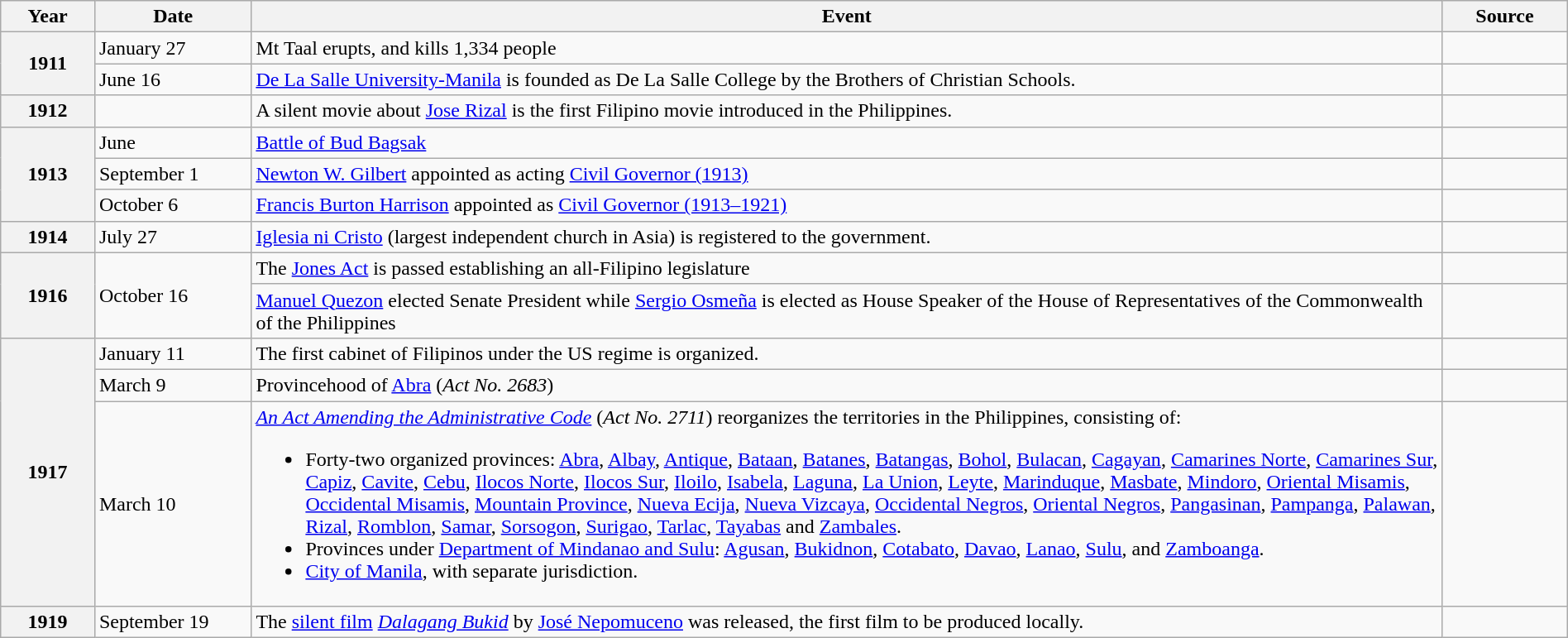<table class="wikitable toptextcells" style="width:100%;">
<tr>
<th scope="col" style="width:6%;">Year</th>
<th scope="col" style="width:10%;">Date</th>
<th scope="col">Event</th>
<th scope="col" style="width:8%;">Source</th>
</tr>
<tr>
<th scope="row" rowspan="2">1911</th>
<td>January 27</td>
<td>Mt Taal erupts, and kills 1,334 people</td>
<td></td>
</tr>
<tr>
<td>June 16</td>
<td><a href='#'>De La Salle University-Manila</a> is founded as De La Salle College by the Brothers of Christian Schools.</td>
<td></td>
</tr>
<tr>
<th scope="row">1912</th>
<td></td>
<td>A silent movie about <a href='#'>Jose Rizal</a> is the first Filipino movie introduced in the Philippines.</td>
<td><br></td>
</tr>
<tr>
<th scope="row" rowspan="3">1913</th>
<td>June</td>
<td><a href='#'>Battle of Bud Bagsak</a></td>
<td></td>
</tr>
<tr>
<td>September 1</td>
<td><a href='#'>Newton W. Gilbert</a> appointed as acting <a href='#'>Civil Governor (1913)</a></td>
<td></td>
</tr>
<tr>
<td>October 6</td>
<td><a href='#'>Francis Burton Harrison</a> appointed as <a href='#'>Civil Governor (1913–1921)</a></td>
<td></td>
</tr>
<tr>
<th scope="row">1914</th>
<td>July 27</td>
<td><a href='#'>Iglesia ni Cristo</a> (largest independent church in Asia) is registered to the government.</td>
<td></td>
</tr>
<tr>
<th scope="row" rowspan="2">1916</th>
<td rowspan="2">October 16</td>
<td>The <a href='#'>Jones Act</a> is passed establishing an all-Filipino legislature</td>
<td></td>
</tr>
<tr>
<td><a href='#'>Manuel Quezon</a> elected Senate President while <a href='#'>Sergio Osmeña</a> is elected as House Speaker of the House of Representatives of the Commonwealth of the Philippines</td>
<td><br></td>
</tr>
<tr>
<th scope="row" rowspan="3">1917</th>
<td>January 11</td>
<td>The first cabinet of Filipinos under the US regime is organized.</td>
<td></td>
</tr>
<tr>
<td>March 9</td>
<td>Provincehood of <a href='#'>Abra</a> (<em>Act No. 2683</em>)</td>
<td></td>
</tr>
<tr>
<td>March 10</td>
<td><em><a href='#'>An Act Amending the Administrative Code</a></em> (<em>Act No. 2711</em>) reorganizes the territories in the Philippines, consisting of:<br><ul><li>Forty-two organized provinces: <a href='#'>Abra</a>, <a href='#'>Albay</a>, <a href='#'>Antique</a>, <a href='#'>Bataan</a>, <a href='#'>Batanes</a>, <a href='#'>Batangas</a>, <a href='#'>Bohol</a>, <a href='#'>Bulacan</a>, <a href='#'>Cagayan</a>, <a href='#'>Camarines Norte</a>, <a href='#'>Camarines Sur</a>, <a href='#'>Capiz</a>, <a href='#'>Cavite</a>, <a href='#'>Cebu</a>, <a href='#'>Ilocos Norte</a>, <a href='#'>Ilocos Sur</a>, <a href='#'>Iloilo</a>, <a href='#'>Isabela</a>, <a href='#'>Laguna</a>, <a href='#'>La Union</a>, <a href='#'>Leyte</a>, <a href='#'>Marinduque</a>, <a href='#'>Masbate</a>, <a href='#'>Mindoro</a>, <a href='#'>Oriental Misamis</a>, <a href='#'>Occidental Misamis</a>, <a href='#'>Mountain Province</a>, <a href='#'>Nueva Ecija</a>, <a href='#'>Nueva Vizcaya</a>, <a href='#'>Occidental Negros</a>, <a href='#'>Oriental Negros</a>, <a href='#'>Pangasinan</a>, <a href='#'>Pampanga</a>, <a href='#'>Palawan</a>, <a href='#'>Rizal</a>, <a href='#'>Romblon</a>, <a href='#'>Samar</a>, <a href='#'>Sorsogon</a>, <a href='#'>Surigao</a>, <a href='#'>Tarlac</a>, <a href='#'>Tayabas</a> and <a href='#'>Zambales</a>.</li><li>Provinces under <a href='#'>Department of Mindanao and Sulu</a>: <a href='#'>Agusan</a>, <a href='#'>Bukidnon</a>, <a href='#'>Cotabato</a>, <a href='#'>Davao</a>, <a href='#'>Lanao</a>, <a href='#'>Sulu</a>, and <a href='#'>Zamboanga</a>.</li><li><a href='#'>City of Manila</a>, with separate jurisdiction.</li></ul></td>
<td></td>
</tr>
<tr>
<th scope="row">1919</th>
<td>September 19</td>
<td>The <a href='#'>silent film</a> <em><a href='#'>Dalagang Bukid</a></em> by <a href='#'>José Nepomuceno</a> was released, the first film to be produced locally.</td>
<td><br></td>
</tr>
</table>
